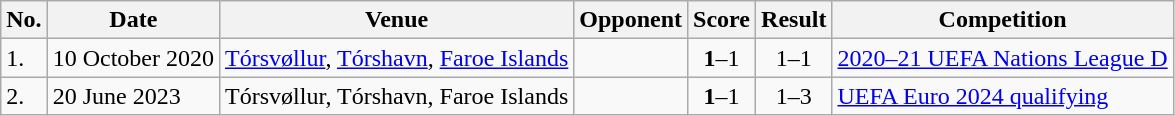<table class="wikitable">
<tr>
<th>No.</th>
<th>Date</th>
<th>Venue</th>
<th>Opponent</th>
<th>Score</th>
<th>Result</th>
<th>Competition</th>
</tr>
<tr>
<td>1.</td>
<td>10 October 2020</td>
<td><a href='#'>Tórsvøllur</a>, <a href='#'>Tórshavn</a>, <a href='#'>Faroe Islands</a></td>
<td></td>
<td align=center><strong>1</strong>–1</td>
<td align=center>1–1</td>
<td><a href='#'>2020–21 UEFA Nations League D</a></td>
</tr>
<tr>
<td>2.</td>
<td>20 June 2023</td>
<td>Tórsvøllur, Tórshavn, Faroe Islands</td>
<td></td>
<td align=center><strong>1</strong>–1</td>
<td align=center>1–3</td>
<td><a href='#'>UEFA Euro 2024 qualifying</a></td>
</tr>
</table>
